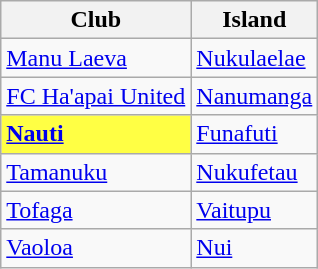<table class="wikitable">
<tr>
<th>Club</th>
<th>Island</th>
</tr>
<tr>
<td><a href='#'>Manu Laeva</a></td>
<td><a href='#'>Nukulaelae</a></td>
</tr>
<tr>
<td><a href='#'>FC Ha'apai United</a></td>
<td><a href='#'>Nanumanga</a></td>
</tr>
<tr>
<td bgcolor=#ffff44><strong><a href='#'>Nauti</a></strong></td>
<td><a href='#'>Funafuti</a></td>
</tr>
<tr>
<td><a href='#'>Tamanuku</a></td>
<td><a href='#'>Nukufetau</a></td>
</tr>
<tr>
<td><a href='#'>Tofaga</a></td>
<td><a href='#'>Vaitupu</a></td>
</tr>
<tr>
<td><a href='#'>Vaoloa</a></td>
<td><a href='#'>Nui</a></td>
</tr>
</table>
